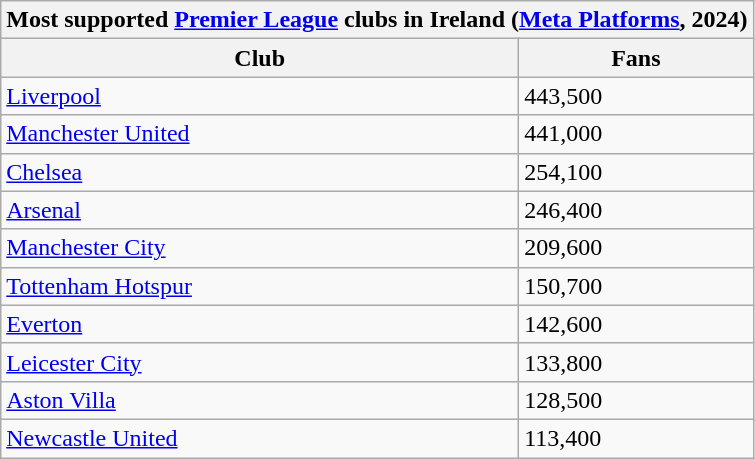<table class="wikitable sortable">
<tr>
<th colspan="2">Most supported <a href='#'>Premier League</a> clubs in Ireland (<a href='#'>Meta Platforms</a>, 2024)</th>
</tr>
<tr>
<th>Club</th>
<th>Fans</th>
</tr>
<tr>
<td><a href='#'>Liverpool</a></td>
<td>443,500</td>
</tr>
<tr>
<td><a href='#'>Manchester United</a></td>
<td>441,000</td>
</tr>
<tr>
<td><a href='#'>Chelsea</a></td>
<td>254,100</td>
</tr>
<tr>
<td><a href='#'>Arsenal</a></td>
<td>246,400</td>
</tr>
<tr>
<td><a href='#'>Manchester City</a></td>
<td>209,600</td>
</tr>
<tr>
<td><a href='#'>Tottenham Hotspur</a></td>
<td>150,700</td>
</tr>
<tr>
<td><a href='#'>Everton</a></td>
<td>142,600</td>
</tr>
<tr>
<td><a href='#'>Leicester City</a></td>
<td>133,800</td>
</tr>
<tr>
<td><a href='#'>Aston Villa</a></td>
<td>128,500</td>
</tr>
<tr>
<td><a href='#'>Newcastle United</a></td>
<td>113,400</td>
</tr>
</table>
